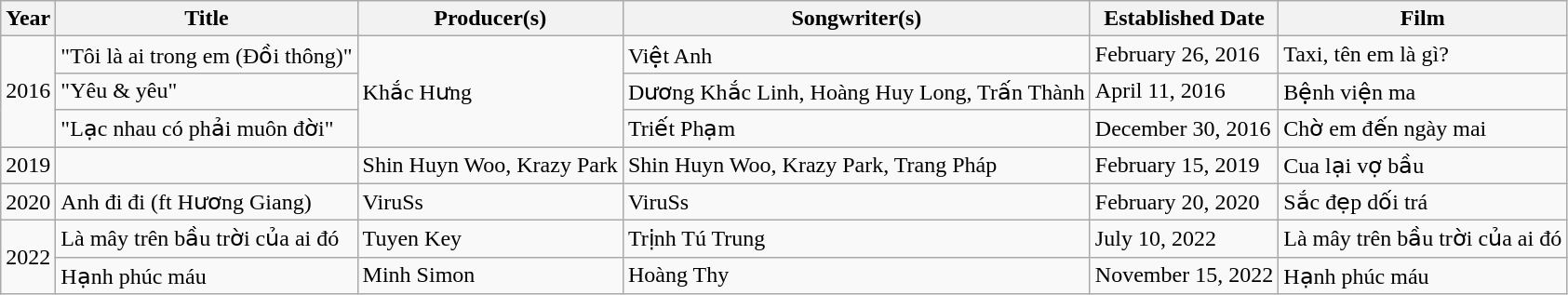<table class="wikitable sortable">
<tr>
<th>Year</th>
<th>Title</th>
<th>Producer(s)</th>
<th>Songwriter(s)</th>
<th>Established Date</th>
<th>Film</th>
</tr>
<tr>
<td rowspan="3">2016</td>
<td>"Tôi là ai trong em (Đồi thông)"</td>
<td rowspan="3">Khắc Hưng</td>
<td>Việt Anh</td>
<td>February 26, 2016</td>
<td>Taxi, tên em là gì?</td>
</tr>
<tr>
<td>"Yêu & yêu"</td>
<td>Dương Khắc Linh, Hoàng Huy Long, Trấn Thành</td>
<td>April 11, 2016</td>
<td>Bệnh viện ma</td>
</tr>
<tr>
<td>"Lạc nhau có phải muôn đời"</td>
<td>Triết Phạm</td>
<td>December 30, 2016</td>
<td>Chờ em đến ngày mai</td>
</tr>
<tr>
<td>2019</td>
<td></td>
<td>Shin Huyn Woo, Krazy Park</td>
<td>Shin Huyn Woo, Krazy Park, Trang Pháp</td>
<td>February 15, 2019</td>
<td>Cua lại vợ bầu</td>
</tr>
<tr>
<td>2020</td>
<td>Anh đi đi (ft Hương Giang)</td>
<td>ViruSs</td>
<td>ViruSs</td>
<td>February 20, 2020</td>
<td>Sắc đẹp dối trá</td>
</tr>
<tr>
<td rowspan="2">2022</td>
<td>Là mây trên bầu trời của ai đó</td>
<td>Tuyen Key</td>
<td>Trịnh Tú Trung</td>
<td>July 10, 2022</td>
<td>Là mây trên bầu trời của ai đó</td>
</tr>
<tr>
<td>Hạnh phúc máu</td>
<td>Minh Simon</td>
<td>Hoàng Thy</td>
<td>November 15, 2022</td>
<td>Hạnh phúc máu</td>
</tr>
</table>
